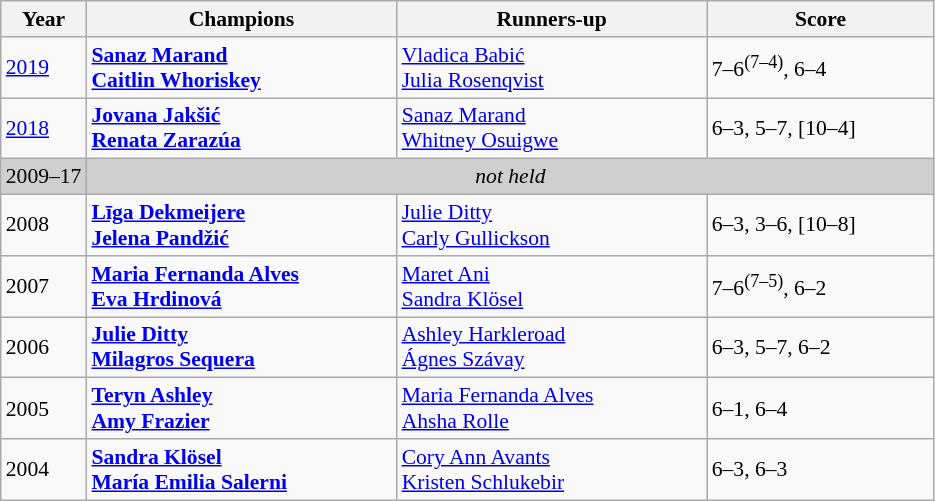<table class="wikitable" style="font-size:90%">
<tr>
<th>Year</th>
<th width="200">Champions</th>
<th width="200">Runners-up</th>
<th width="145">Score</th>
</tr>
<tr>
<td><a href='#'>2019</a></td>
<td> <strong><a href='#'>Sanaz Marand</a></strong> <br>  <strong><a href='#'>Caitlin Whoriskey</a></strong></td>
<td> <a href='#'>Vladica Babić</a> <br>  <a href='#'>Julia Rosenqvist</a></td>
<td>7–6<sup>(7–4)</sup>, 6–4</td>
</tr>
<tr>
<td><a href='#'>2018</a></td>
<td> <strong><a href='#'>Jovana Jakšić</a></strong> <br>  <strong><a href='#'>Renata Zarazúa</a></strong></td>
<td> <a href='#'>Sanaz Marand</a> <br>  <a href='#'>Whitney Osuigwe</a></td>
<td>6–3, 5–7, [10–4]</td>
</tr>
<tr>
<td style="background:#cfcfcf">2009–17</td>
<td colspan=3 align=center style="background:#cfcfcf"><em>not held</em></td>
</tr>
<tr>
<td>2008</td>
<td> <strong><a href='#'>Līga Dekmeijere</a></strong> <br>  <strong><a href='#'>Jelena Pandžić</a></strong></td>
<td> <a href='#'>Julie Ditty</a> <br>  <a href='#'>Carly Gullickson</a></td>
<td>6–3, 3–6, [10–8]</td>
</tr>
<tr>
<td>2007</td>
<td> <strong><a href='#'>Maria Fernanda Alves</a></strong> <br>  <strong><a href='#'>Eva Hrdinová</a></strong></td>
<td> <a href='#'>Maret Ani</a> <br>  <a href='#'>Sandra Klösel</a></td>
<td>7–6<sup>(7–5)</sup>, 6–2</td>
</tr>
<tr>
<td>2006</td>
<td> <strong><a href='#'>Julie Ditty</a></strong> <br>  <strong><a href='#'>Milagros Sequera</a></strong></td>
<td> <a href='#'>Ashley Harkleroad</a> <br>  <a href='#'>Ágnes Szávay</a></td>
<td>6–3, 5–7, 6–2</td>
</tr>
<tr>
<td>2005</td>
<td> <strong><a href='#'>Teryn Ashley</a></strong> <br>  <strong><a href='#'>Amy Frazier</a></strong></td>
<td> <a href='#'>Maria Fernanda Alves</a> <br>  <a href='#'>Ahsha Rolle</a></td>
<td>6–1, 6–4</td>
</tr>
<tr>
<td>2004</td>
<td> <strong><a href='#'>Sandra Klösel</a></strong> <br>  <strong><a href='#'>María Emilia Salerni</a></strong></td>
<td> <a href='#'>Cory Ann Avants</a> <br>  <a href='#'>Kristen Schlukebir</a></td>
<td>6–3, 6–3</td>
</tr>
</table>
